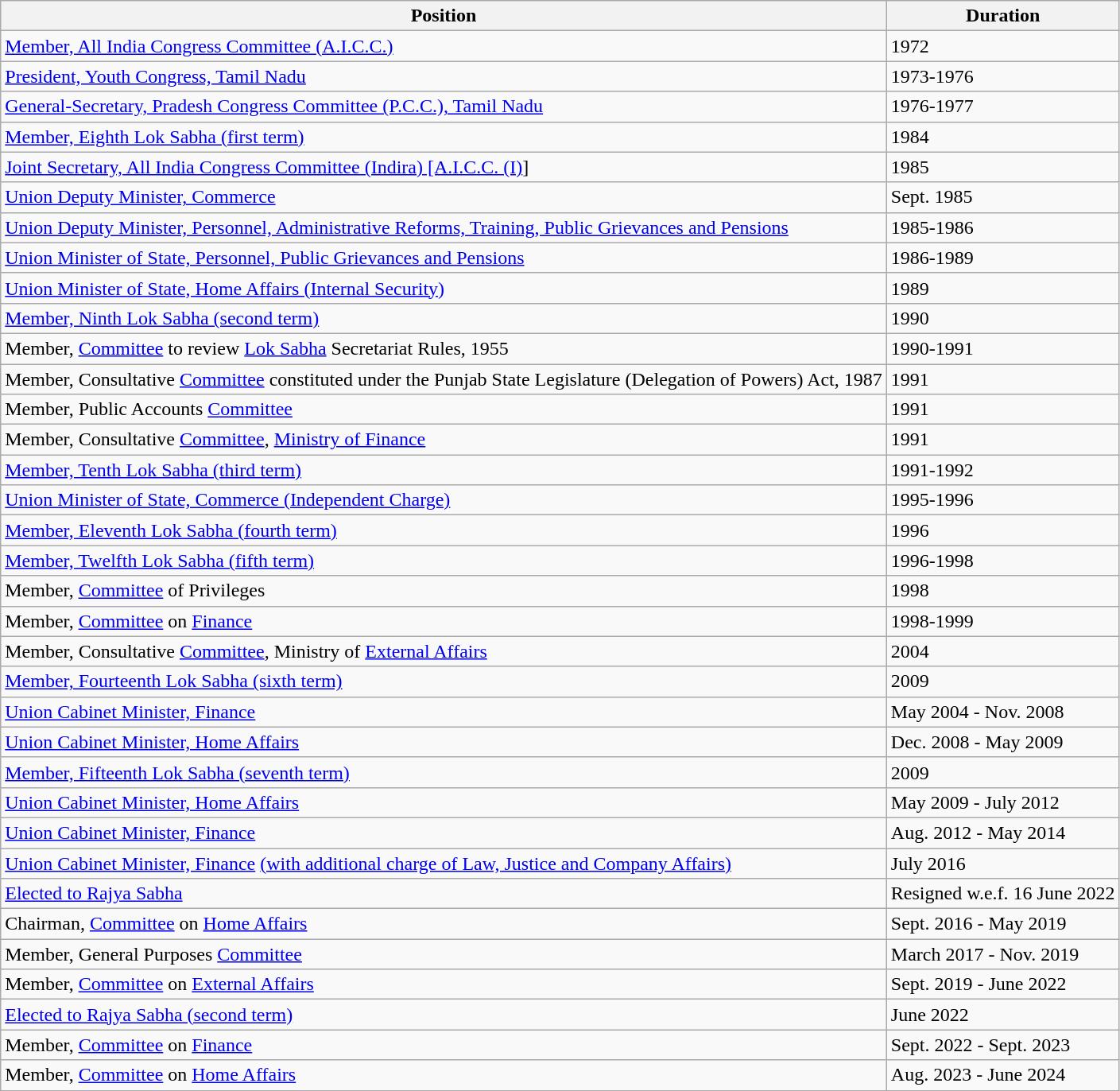<table class="wikitable">
<tr>
<th>Position</th>
<th>Duration</th>
</tr>
<tr>
<td><a href='#'>Member, All India Congress Committee (A.I.C.C.)</a></td>
<td>1972</td>
</tr>
<tr>
<td><a href='#'>President, Youth Congress, Tamil Nadu</a></td>
<td>1973-1976</td>
</tr>
<tr>
<td><a href='#'>General-Secretary, Pradesh Congress Committee (P.C.C.), Tamil Nadu</a></td>
<td>1976-1977</td>
</tr>
<tr>
<td><a href='#'>Member, Eighth Lok Sabha (first term)</a></td>
<td>1984</td>
</tr>
<tr>
<td><a href='#'>Joint Secretary, All India Congress Committee (Indira) [A.I.C.C. (I)</a>]</td>
<td>1985</td>
</tr>
<tr>
<td><a href='#'>Union Deputy Minister, Commerce</a></td>
<td>Sept. 1985</td>
</tr>
<tr>
<td><a href='#'>Union Deputy Minister, Personnel, Administrative Reforms, Training, Public Grievances and Pensions</a></td>
<td>1985-1986</td>
</tr>
<tr>
<td><a href='#'>Union Minister of State, Personnel, Public Grievances and Pensions</a></td>
<td>1986-1989</td>
</tr>
<tr>
<td><a href='#'>Union Minister of State, Home Affairs (Internal Security)</a></td>
<td>1989</td>
</tr>
<tr>
<td><a href='#'>Member, Ninth Lok Sabha (second term)</a></td>
<td>1990</td>
</tr>
<tr>
<td>Member, <a href='#'>Committee</a> to review <a href='#'>Lok Sabha</a> Secretariat Rules, 1955</td>
<td>1990-1991</td>
</tr>
<tr>
<td>Member, Consultative <a href='#'>Committee</a> constituted under the Punjab State Legislature (Delegation of Powers) Act, 1987</td>
<td>1991</td>
</tr>
<tr>
<td>Member, Public Accounts <a href='#'>Committee</a></td>
<td>1991</td>
</tr>
<tr>
<td>Member, Consultative <a href='#'>Committee</a>, <a href='#'>Ministry of Finance</a></td>
<td>1991</td>
</tr>
<tr>
<td><a href='#'>Member, Tenth Lok Sabha (third term)</a></td>
<td>1991-1992</td>
</tr>
<tr>
<td><a href='#'>Union Minister of State, Commerce (Independent Charge)</a></td>
<td>1995-1996</td>
</tr>
<tr>
<td><a href='#'>Member, Eleventh Lok Sabha (fourth term)</a></td>
<td>1996</td>
</tr>
<tr>
<td><a href='#'>Member, Twelfth Lok Sabha (fifth term)</a></td>
<td>1996-1998</td>
</tr>
<tr>
<td>Member, <a href='#'>Committee</a> of Privileges</td>
<td>1998</td>
</tr>
<tr>
<td>Member, <a href='#'>Committee</a> on <a href='#'>Finance</a></td>
<td>1998-1999</td>
</tr>
<tr>
<td>Member, Consultative <a href='#'>Committee</a>, Ministry of <a href='#'>External Affairs</a></td>
<td>2004</td>
</tr>
<tr>
<td><a href='#'>Member, Fourteenth Lok Sabha (sixth term)</a></td>
<td>2009</td>
</tr>
<tr>
<td><a href='#'>Union Cabinet Minister, Finance</a></td>
<td>May 2004 - Nov. 2008</td>
</tr>
<tr>
<td><a href='#'>Union Cabinet Minister, Home Affairs</a></td>
<td>Dec. 2008 - May 2009</td>
</tr>
<tr>
<td><a href='#'>Member, Fifteenth Lok Sabha (seventh term)</a></td>
<td>2009</td>
</tr>
<tr>
<td><a href='#'>Union Cabinet Minister, Home Affairs</a></td>
<td>May 2009 - July 2012</td>
</tr>
<tr>
<td><a href='#'>Union Cabinet Minister, Finance</a></td>
<td>Aug. 2012 - May 2014</td>
</tr>
<tr>
<td><a href='#'>Union Cabinet Minister, Finance</a> <a href='#'>(with additional charge of Law, Justice and Company Affairs)</a></td>
<td>July 2016</td>
</tr>
<tr>
<td><a href='#'>Elected to Rajya Sabha</a></td>
<td>Resigned w.e.f. 16 June 2022</td>
</tr>
<tr>
<td>Chairman, <a href='#'>Committee</a> on <a href='#'>Home Affairs</a></td>
<td>Sept. 2016 - May 2019</td>
</tr>
<tr>
<td>Member, General Purposes <a href='#'>Committee</a></td>
<td>March 2017 - Nov. 2019</td>
</tr>
<tr>
<td>Member, <a href='#'>Committee</a> on <a href='#'>External Affairs</a></td>
<td>Sept. 2019 - June 2022</td>
</tr>
<tr>
<td><a href='#'>Elected to Rajya Sabha (second term)</a></td>
<td>June 2022</td>
</tr>
<tr>
<td>Member, <a href='#'>Committee</a> on <a href='#'>Finance</a></td>
<td>Sept. 2022 - Sept. 2023</td>
</tr>
<tr>
<td>Member, <a href='#'>Committee</a> on <a href='#'>Home Affairs</a></td>
<td>Aug. 2023 - June 2024</td>
</tr>
</table>
